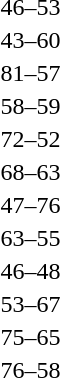<table style="text-align:center">
<tr>
<th width=200></th>
<th width=100></th>
<th width=200></th>
</tr>
<tr>
<td align=right></td>
<td align=center>46–53</td>
<td align=left><strong></strong></td>
</tr>
<tr>
<td align=right></td>
<td align=center>43–60</td>
<td align=left><strong></strong></td>
</tr>
<tr>
<td align=right><strong></strong></td>
<td align=center>81–57</td>
<td align=left></td>
</tr>
<tr>
<td align=right></td>
<td align=center>58–59</td>
<td align=left><strong></strong></td>
</tr>
<tr>
<td align=right><strong></strong></td>
<td align=center>72–52</td>
<td align=left></td>
</tr>
<tr>
<td align=right><strong></strong></td>
<td align=center>68–63</td>
<td align=left></td>
</tr>
<tr>
<td align=right></td>
<td align=center>47–76</td>
<td align=left><strong></strong></td>
</tr>
<tr>
<td align=right><strong></strong></td>
<td align=center>63–55</td>
<td align=left></td>
</tr>
<tr>
<td align=right></td>
<td align=center>46–48</td>
<td align=left><strong></strong></td>
</tr>
<tr>
<td align=right></td>
<td align=center>53–67</td>
<td align=left><strong></strong></td>
</tr>
<tr>
<td align=right><strong></strong></td>
<td align=center>75–65</td>
<td align=left></td>
</tr>
<tr>
<td align=right><strong></strong></td>
<td align=center>76–58</td>
<td align=left></td>
</tr>
</table>
